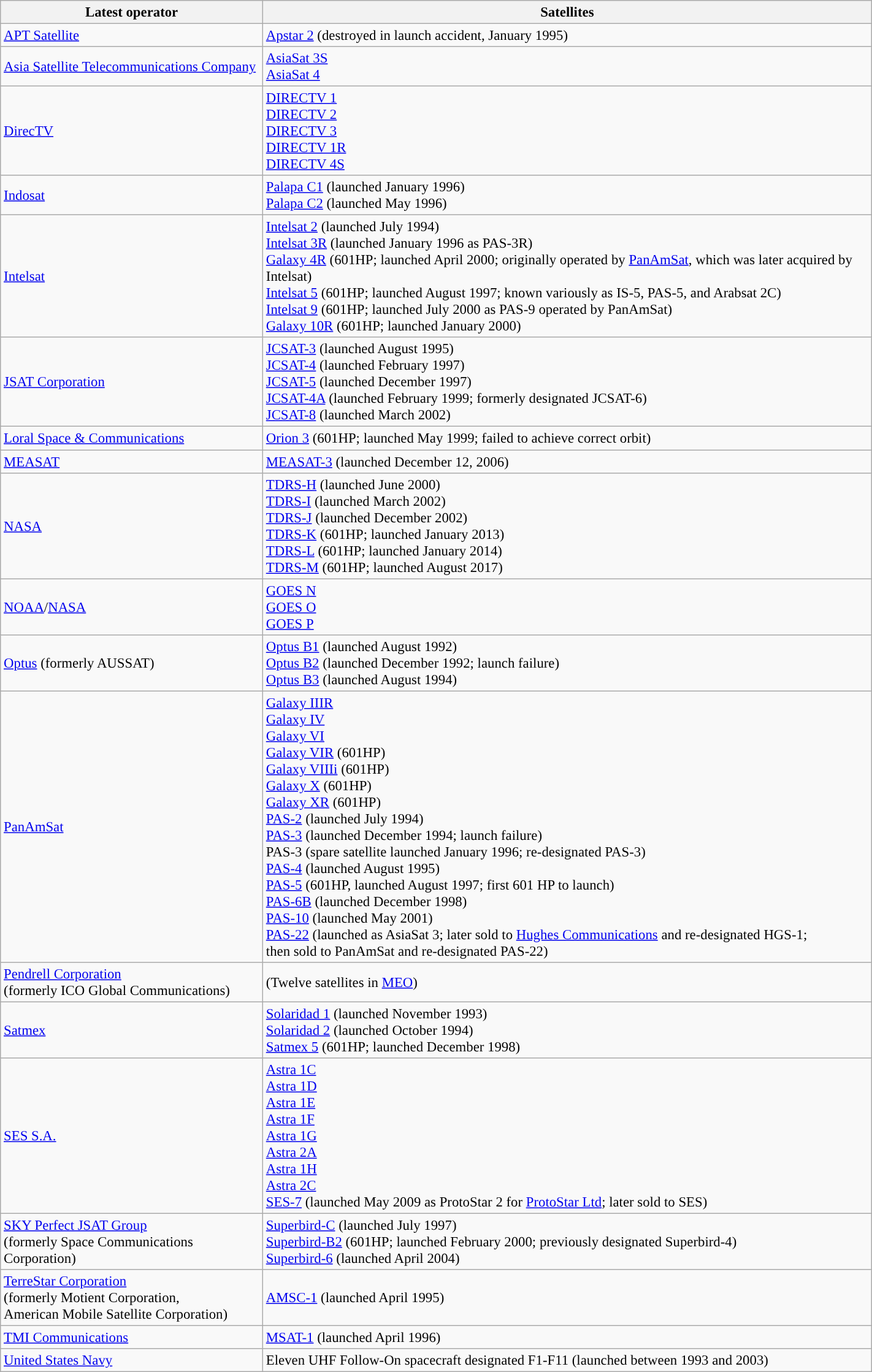<table class="wikitable" style="margin: 1em auto 1em auto; width:75%; font-size:95%;">
<tr>
<th>Latest operator</th>
<th>Satellites</th>
</tr>
<tr>
<td><a href='#'>APT Satellite</a></td>
<td><a href='#'>Apstar 2</a> (destroyed in launch accident, January 1995)</td>
</tr>
<tr>
<td><a href='#'>Asia Satellite Telecommunications Company</a></td>
<td><a href='#'>AsiaSat 3S</a><br><a href='#'>AsiaSat 4</a></td>
</tr>
<tr>
<td><a href='#'>DirecTV</a></td>
<td><a href='#'>DIRECTV 1</a><br><a href='#'>DIRECTV 2</a><br><a href='#'>DIRECTV 3</a><br><a href='#'>DIRECTV 1R</a><br><a href='#'>DIRECTV 4S</a></td>
</tr>
<tr>
<td><a href='#'>Indosat</a></td>
<td><a href='#'>Palapa C1</a> (launched January 1996)<br><a href='#'>Palapa C2</a> (launched May 1996)</td>
</tr>
<tr>
<td><a href='#'>Intelsat</a></td>
<td><a href='#'>Intelsat 2</a> (launched July 1994)<br><a href='#'>Intelsat 3R</a> (launched January 1996 as PAS-3R)<br><a href='#'>Galaxy 4R</a> (601HP; launched April 2000; originally operated by <a href='#'>PanAmSat</a>, which was later acquired by Intelsat)<br><a href='#'>Intelsat 5</a> (601HP; launched August 1997; known variously as IS-5, PAS-5, and Arabsat 2C)<br><a href='#'>Intelsat 9</a> (601HP; launched July 2000 as PAS-9 operated by PanAmSat)<br><a href='#'>Galaxy 10R</a> (601HP; launched January 2000)</td>
</tr>
<tr>
<td><a href='#'>JSAT Corporation</a></td>
<td><a href='#'>JCSAT-3</a> (launched August 1995)<br><a href='#'>JCSAT-4</a> (launched February 1997)<br><a href='#'>JCSAT-5</a> (launched December 1997)<br><a href='#'>JCSAT-4A</a> (launched February 1999; formerly designated JCSAT-6)<br><a href='#'>JCSAT-8</a> (launched March 2002)</td>
</tr>
<tr>
<td><a href='#'>Loral Space & Communications</a></td>
<td><a href='#'>Orion 3</a> (601HP; launched May 1999; failed to achieve correct orbit)</td>
</tr>
<tr>
<td><a href='#'>MEASAT</a></td>
<td><a href='#'>MEASAT-3</a> (launched December 12, 2006)</td>
</tr>
<tr>
<td><a href='#'>NASA</a></td>
<td><a href='#'>TDRS-H</a> (launched June 2000)<br><a href='#'>TDRS-I</a> (launched March 2002)<br><a href='#'>TDRS-J</a> (launched December 2002)<br><a href='#'>TDRS-K</a> (601HP; launched January 2013)<br><a href='#'>TDRS-L</a> (601HP; launched January 2014)<br><a href='#'>TDRS-M</a> (601HP; launched August 2017)</td>
</tr>
<tr>
<td><a href='#'>NOAA</a>/<a href='#'>NASA</a></td>
<td><a href='#'>GOES N</a><br><a href='#'>GOES O</a><br><a href='#'>GOES P</a></td>
</tr>
<tr>
<td><a href='#'>Optus</a> (formerly AUSSAT)</td>
<td><a href='#'>Optus B1</a> (launched August 1992)<br><a href='#'>Optus B2</a> (launched December 1992; launch failure)<br><a href='#'>Optus B3</a> (launched August 1994)</td>
</tr>
<tr>
<td><a href='#'>PanAmSat</a></td>
<td><a href='#'>Galaxy IIIR</a><br><a href='#'>Galaxy IV</a><br><a href='#'>Galaxy VI</a><br><a href='#'>Galaxy VIR</a> (601HP)<br><a href='#'>Galaxy VIIIi</a> (601HP)<br><a href='#'>Galaxy X</a> (601HP)<br><a href='#'>Galaxy XR</a> (601HP)<br><a href='#'>PAS-2</a> (launched July 1994)<br><a href='#'>PAS-3</a> (launched December 1994; launch failure)<br>PAS-3 (spare satellite launched January 1996; re-designated PAS-3)<br><a href='#'>PAS-4</a> (launched August 1995)<br><a href='#'>PAS-5</a> (601HP, launched August 1997; first 601 HP to launch)<br><a href='#'>PAS-6B</a> (launched December 1998)<br><a href='#'>PAS-10</a> (launched May 2001)<br><a href='#'>PAS-22</a> (launched as AsiaSat 3; later sold to <a href='#'>Hughes Communications</a> and re-designated HGS-1;<br>then sold to PanAmSat and re-designated PAS-22)</td>
</tr>
<tr>
<td><a href='#'>Pendrell Corporation</a><br>(formerly ICO Global Communications)</td>
<td>(Twelve satellites in <a href='#'>MEO</a>)</td>
</tr>
<tr>
<td><a href='#'>Satmex</a></td>
<td><a href='#'>Solaridad 1</a> (launched November 1993)<br><a href='#'>Solaridad 2</a> (launched October 1994)<br><a href='#'>Satmex 5</a> (601HP; launched December 1998)</td>
</tr>
<tr>
<td><a href='#'>SES S.A.</a></td>
<td><a href='#'>Astra 1C</a><br><a href='#'>Astra 1D</a><br><a href='#'>Astra 1E</a><br><a href='#'>Astra 1F</a><br><a href='#'>Astra 1G</a><br><a href='#'>Astra 2A</a><br><a href='#'>Astra 1H</a><br><a href='#'>Astra 2C</a><br><a href='#'>SES-7</a> (launched May 2009 as ProtoStar 2 for <a href='#'>ProtoStar Ltd</a>; later sold to SES)</td>
</tr>
<tr>
<td><a href='#'>SKY Perfect JSAT Group</a><br>(formerly Space Communications Corporation)</td>
<td><a href='#'>Superbird-C</a> (launched July 1997)<br><a href='#'>Superbird-B2</a> (601HP; launched February 2000; previously designated Superbird-4)<br><a href='#'>Superbird-6</a> (launched April 2004)</td>
</tr>
<tr>
<td><a href='#'>TerreStar Corporation</a><br>(formerly Motient Corporation,<br>American Mobile Satellite Corporation)</td>
<td><a href='#'>AMSC-1</a> (launched April 1995)</td>
</tr>
<tr>
<td><a href='#'>TMI Communications</a></td>
<td><a href='#'>MSAT-1</a> (launched April 1996)</td>
</tr>
<tr>
<td><a href='#'>United States Navy</a></td>
<td>Eleven UHF Follow-On spacecraft designated F1-F11 (launched between 1993 and 2003)</td>
</tr>
</table>
